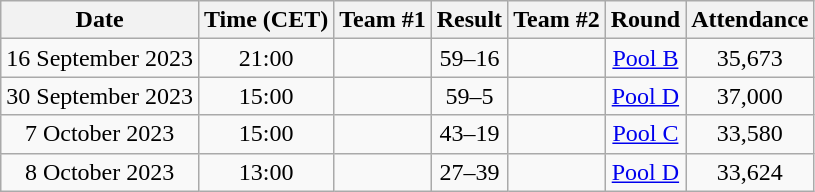<table class="wikitable plainrowheaders sortable" style="text-align:center">
<tr>
<th>Date</th>
<th>Time (CET)</th>
<th>Team #1</th>
<th>Result</th>
<th>Team #2</th>
<th>Round</th>
<th>Attendance</th>
</tr>
<tr>
<td>16 September 2023</td>
<td>21:00</td>
<td></td>
<td style="text-align:center;">59–16</td>
<td></td>
<td><a href='#'>Pool B</a></td>
<td style="text-align:center;">35,673</td>
</tr>
<tr>
<td>30 September 2023</td>
<td>15:00</td>
<td></td>
<td style="text-align:center;">59–5</td>
<td></td>
<td><a href='#'>Pool D</a></td>
<td style="text-align:center;">37,000</td>
</tr>
<tr>
<td>7 October 2023</td>
<td>15:00</td>
<td></td>
<td style="text-align:center;">43–19</td>
<td></td>
<td><a href='#'>Pool C</a></td>
<td style="text-align:center;">33,580</td>
</tr>
<tr>
<td>8 October 2023</td>
<td>13:00</td>
<td></td>
<td style="text-align:center;">27–39</td>
<td></td>
<td><a href='#'>Pool D</a></td>
<td style="text-align:center;">33,624</td>
</tr>
</table>
